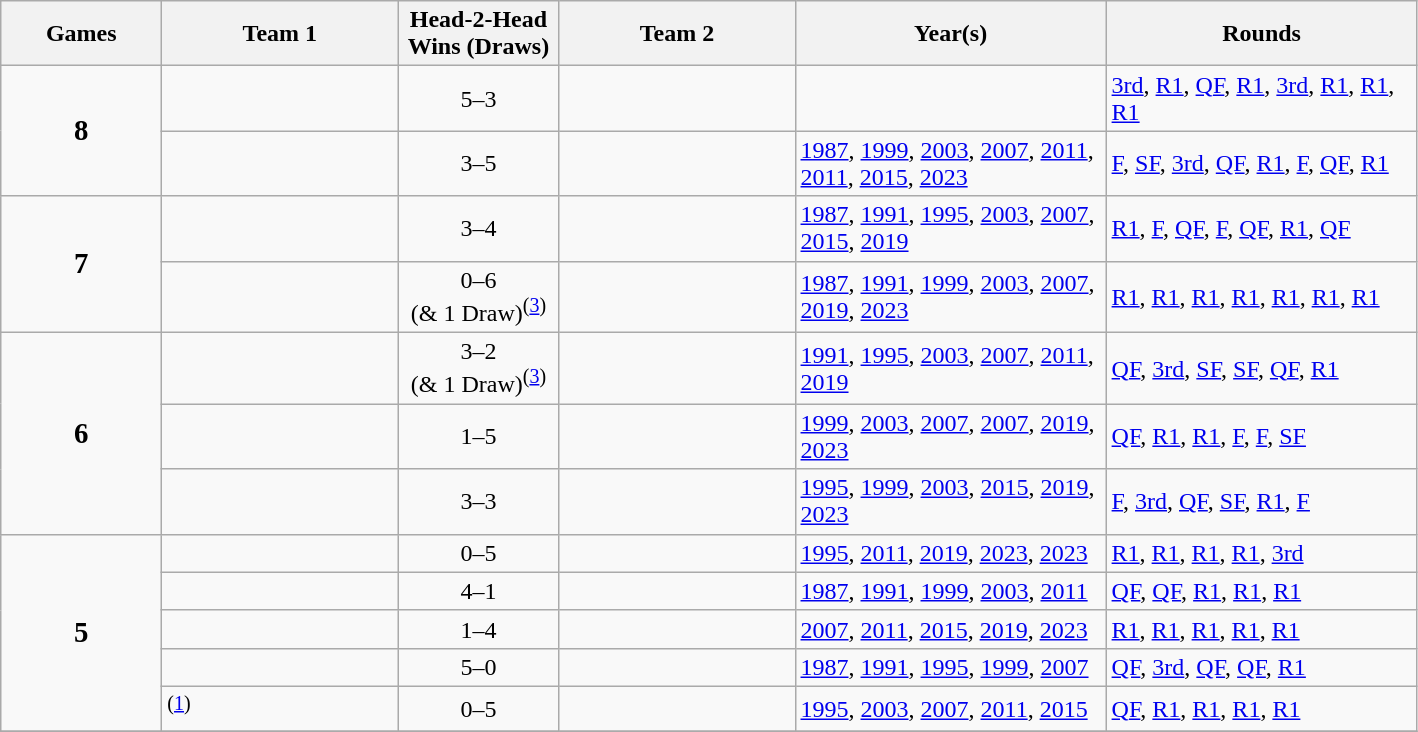<table class="wikitable" style="text-align: center">
<tr>
<th width=100px>Games</th>
<th width=150px>Team 1</th>
<th width=100px>Head-2-Head Wins (Draws)</th>
<th width=150px>Team 2</th>
<th width=200px>Year(s)</th>
<th width=200px>Rounds</th>
</tr>
<tr>
<td rowspan=2><strong><big>8</big></strong></td>
<td align=left></td>
<td>5–3</td>
<td align=left></td>
<td align=left></td>
<td align=left><a href='#'>3rd</a>, <a href='#'>R1</a>, <a href='#'>QF</a>, <a href='#'>R1</a>, <a href='#'>3rd</a>, <a href='#'>R1</a>, <a href='#'>R1</a>, <a href='#'>R1</a></td>
</tr>
<tr>
<td align=left></td>
<td>3–5</td>
<td align=left></td>
<td align=left><a href='#'>1987</a>, <a href='#'>1999</a>, <a href='#'>2003</a>, <a href='#'>2007</a>, <a href='#'>2011</a>, <a href='#'>2011</a>, <a href='#'>2015</a>, <a href='#'>2023</a></td>
<td align=left><a href='#'>F</a>, <a href='#'>SF</a>, <a href='#'>3rd</a>, <a href='#'>QF</a>, <a href='#'>R1</a>, <a href='#'>F</a>, <a href='#'>QF</a>, <a href='#'>R1</a></td>
</tr>
<tr>
<td rowspan=2><strong><big>7</big></strong></td>
<td align=left></td>
<td>3–4</td>
<td align=left></td>
<td align=left><a href='#'>1987</a>, <a href='#'>1991</a>, <a href='#'>1995</a>, <a href='#'>2003</a>, <a href='#'>2007</a>, <a href='#'>2015</a>, <a href='#'>2019</a></td>
<td align=left><a href='#'>R1</a>, <a href='#'>F</a>, <a href='#'>QF</a>, <a href='#'>F</a>, <a href='#'>QF</a>, <a href='#'>R1</a>, <a href='#'>QF</a></td>
</tr>
<tr>
<td align=left></td>
<td>0–6 <br> (& 1 Draw)<sup>(<a href='#'>3</a>)</sup></td>
<td align=left></td>
<td align=left><a href='#'>1987</a>, <a href='#'>1991</a>, <a href='#'>1999</a>, <a href='#'>2003</a>, <a href='#'>2007</a>, <a href='#'>2019</a>, <a href='#'>2023</a></td>
<td align=left><a href='#'>R1</a>, <a href='#'>R1</a>, <a href='#'>R1</a>, <a href='#'>R1</a>, <a href='#'>R1</a>, <a href='#'>R1</a>, <a href='#'>R1</a></td>
</tr>
<tr>
<td rowspan=3><strong><big>6</big></strong></td>
<td align=left></td>
<td>3–2 <br> (& 1 Draw)<sup>(<a href='#'>3</a>)</sup></td>
<td align=left></td>
<td align=left><a href='#'>1991</a>, <a href='#'>1995</a>, <a href='#'>2003</a>, <a href='#'>2007</a>, <a href='#'>2011</a>, <a href='#'>2019</a></td>
<td align=left><a href='#'>QF</a>, <a href='#'>3rd</a>, <a href='#'>SF</a>, <a href='#'>SF</a>, <a href='#'>QF</a>, <a href='#'>R1</a></td>
</tr>
<tr>
<td align=left></td>
<td>1–5</td>
<td align=left></td>
<td align=left><a href='#'>1999</a>, <a href='#'>2003</a>, <a href='#'>2007</a>, <a href='#'>2007</a>, <a href='#'>2019</a>, <a href='#'>2023</a></td>
<td align=left><a href='#'>QF</a>, <a href='#'>R1</a>, <a href='#'>R1</a>, <a href='#'>F</a>, <a href='#'>F</a>, <a href='#'>SF</a></td>
</tr>
<tr>
<td align=left></td>
<td>3–3</td>
<td align=left></td>
<td align=left><a href='#'>1995</a>, <a href='#'>1999</a>, <a href='#'>2003</a>, <a href='#'>2015</a>, <a href='#'>2019</a>, <a href='#'>2023</a></td>
<td align=left><a href='#'>F</a>, <a href='#'>3rd</a>, <a href='#'>QF</a>, <a href='#'>SF</a>, <a href='#'>R1</a>, <a href='#'>F</a></td>
</tr>
<tr>
<td rowspan=5><strong><big>5</big></strong></td>
<td align=left></td>
<td>0–5</td>
<td align=left></td>
<td align=left><a href='#'>1995</a>, <a href='#'>2011</a>, <a href='#'>2019</a>, <a href='#'>2023</a>, <a href='#'>2023</a></td>
<td align=left><a href='#'>R1</a>, <a href='#'>R1</a>, <a href='#'>R1</a>, <a href='#'>R1</a>, <a href='#'>3rd</a></td>
</tr>
<tr>
<td align=left></td>
<td>4–1</td>
<td align=left></td>
<td align=left><a href='#'>1987</a>, <a href='#'>1991</a>, <a href='#'>1999</a>, <a href='#'>2003</a>, <a href='#'>2011</a></td>
<td align=left><a href='#'>QF</a>, <a href='#'>QF</a>, <a href='#'>R1</a>, <a href='#'>R1</a>, <a href='#'>R1</a></td>
</tr>
<tr>
<td align=left></td>
<td>1–4</td>
<td align=left></td>
<td align=left><a href='#'>2007</a>, <a href='#'>2011</a>, <a href='#'>2015</a>, <a href='#'>2019</a>, <a href='#'>2023</a></td>
<td align=left><a href='#'>R1</a>, <a href='#'>R1</a>, <a href='#'>R1</a>, <a href='#'>R1</a>, <a href='#'>R1</a></td>
</tr>
<tr>
<td align=left></td>
<td>5–0</td>
<td align=left></td>
<td align=left><a href='#'>1987</a>, <a href='#'>1991</a>, <a href='#'>1995</a>, <a href='#'>1999</a>, <a href='#'>2007</a></td>
<td align=left><a href='#'>QF</a>, <a href='#'>3rd</a>, <a href='#'>QF</a>, <a href='#'>QF</a>, <a href='#'>R1</a></td>
</tr>
<tr>
<td align=left><sup>(<a href='#'>1</a>)</sup></td>
<td>0–5</td>
<td align=left></td>
<td align=left><a href='#'>1995</a>, <a href='#'>2003</a>, <a href='#'>2007</a>, <a href='#'>2011</a>, <a href='#'>2015</a></td>
<td align=left><a href='#'>QF</a>, <a href='#'>R1</a>, <a href='#'>R1</a>, <a href='#'>R1</a>, <a href='#'>R1</a></td>
</tr>
<tr>
</tr>
</table>
